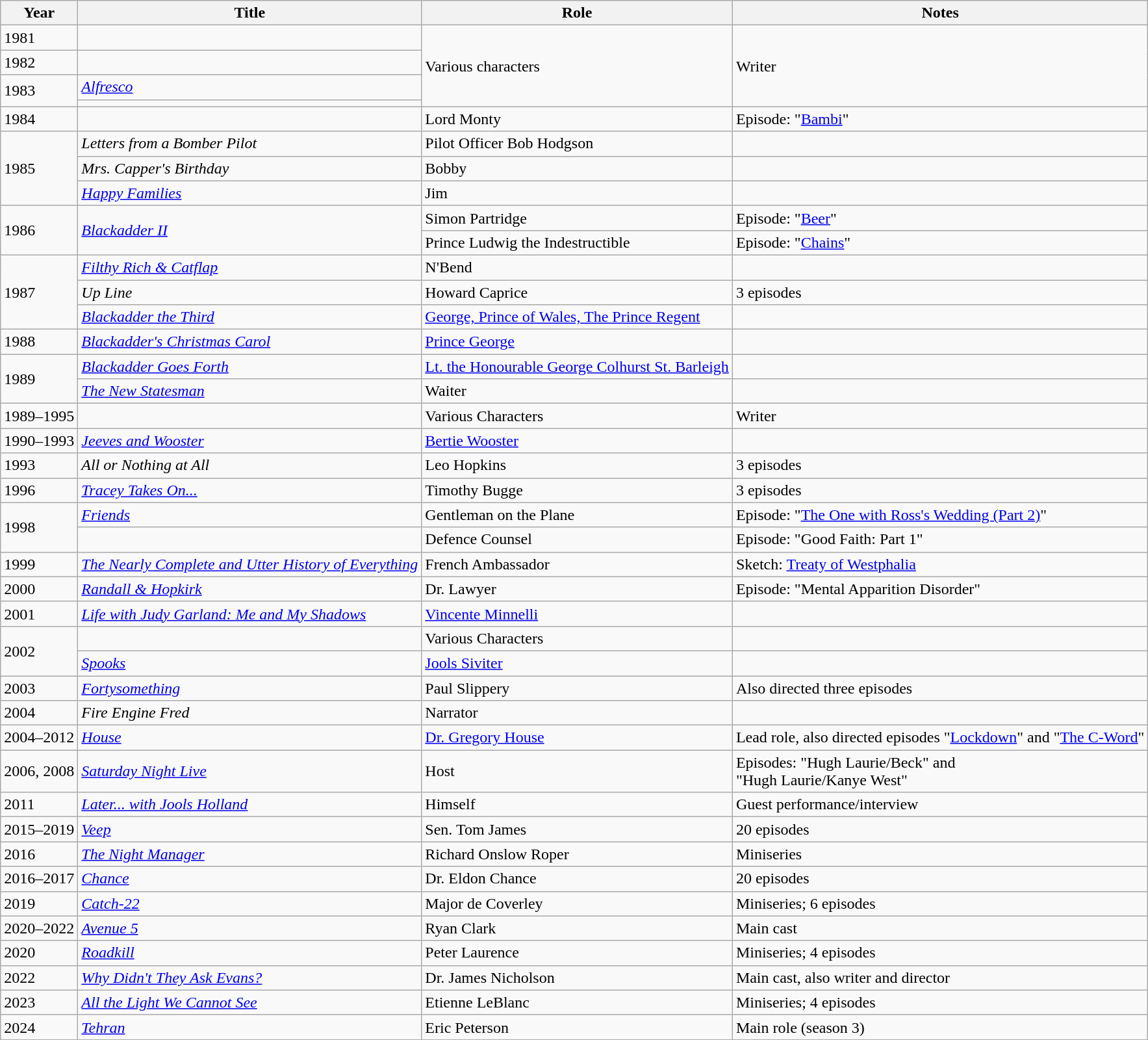<table class="wikitable sortable">
<tr>
<th>Year</th>
<th>Title</th>
<th>Role</th>
<th>Notes</th>
</tr>
<tr>
<td>1981</td>
<td><em></em></td>
<td rowspan="4">Various characters</td>
<td rowspan="4">Writer</td>
</tr>
<tr>
<td>1982</td>
<td><em></em></td>
</tr>
<tr>
<td rowspan="2">1983</td>
<td><em><a href='#'>Alfresco</a></em></td>
</tr>
<tr>
<td><em></em></td>
</tr>
<tr>
<td>1984</td>
<td><em></em></td>
<td>Lord Monty</td>
<td>Episode: "<a href='#'>Bambi</a>"</td>
</tr>
<tr>
<td rowspan="3">1985</td>
<td><em>Letters from a Bomber Pilot</em></td>
<td>Pilot Officer Bob Hodgson</td>
<td></td>
</tr>
<tr>
<td><em>Mrs. Capper's Birthday</em></td>
<td>Bobby</td>
<td></td>
</tr>
<tr>
<td><em><a href='#'>Happy Families</a></em></td>
<td>Jim</td>
<td></td>
</tr>
<tr>
<td rowspan="2">1986</td>
<td rowspan="2"><em><a href='#'>Blackadder II</a></em></td>
<td>Simon Partridge</td>
<td>Episode: "<a href='#'>Beer</a>"</td>
</tr>
<tr>
<td>Prince Ludwig the Indestructible</td>
<td>Episode: "<a href='#'>Chains</a>"</td>
</tr>
<tr>
<td rowspan="3">1987</td>
<td><em><a href='#'>Filthy Rich & Catflap</a></em></td>
<td>N'Bend</td>
<td></td>
</tr>
<tr>
<td><em>Up Line</em></td>
<td>Howard Caprice</td>
<td>3 episodes</td>
</tr>
<tr>
<td><em><a href='#'>Blackadder the Third</a></em></td>
<td><a href='#'>George, Prince of Wales, The Prince Regent</a></td>
<td></td>
</tr>
<tr>
<td>1988</td>
<td><em><a href='#'>Blackadder's Christmas Carol</a></em></td>
<td><a href='#'>Prince George</a></td>
<td></td>
</tr>
<tr>
<td rowspan="2">1989</td>
<td><em><a href='#'>Blackadder Goes Forth</a></em></td>
<td><a href='#'>Lt. the Honourable George Colhurst St. Barleigh</a></td>
<td></td>
</tr>
<tr>
<td><em><a href='#'>The New Statesman</a></em></td>
<td>Waiter</td>
<td></td>
</tr>
<tr>
<td>1989–1995</td>
<td><em></em></td>
<td>Various Characters</td>
<td>Writer</td>
</tr>
<tr>
<td>1990–1993</td>
<td><em><a href='#'>Jeeves and Wooster</a></em></td>
<td><a href='#'>Bertie Wooster</a></td>
<td></td>
</tr>
<tr>
<td>1993</td>
<td><em>All or Nothing at All</em></td>
<td>Leo Hopkins</td>
<td>3 episodes</td>
</tr>
<tr>
<td>1996</td>
<td><em><a href='#'>Tracey Takes On...</a></em></td>
<td>Timothy Bugge</td>
<td>3 episodes</td>
</tr>
<tr>
<td rowspan="2">1998</td>
<td><em><a href='#'>Friends</a></em></td>
<td>Gentleman on the Plane</td>
<td>Episode: "<a href='#'>The One with Ross's Wedding (Part 2)</a>"</td>
</tr>
<tr>
<td><em></em></td>
<td>Defence Counsel</td>
<td>Episode: "Good Faith: Part 1"</td>
</tr>
<tr>
<td>1999</td>
<td><em><a href='#'>The Nearly Complete and Utter History of Everything</a></em></td>
<td>French Ambassador</td>
<td>Sketch: <a href='#'>Treaty of Westphalia</a></td>
</tr>
<tr>
<td>2000</td>
<td><em><a href='#'>Randall & Hopkirk</a></em></td>
<td>Dr. Lawyer</td>
<td>Episode: "Mental Apparition Disorder"</td>
</tr>
<tr>
<td>2001</td>
<td><em><a href='#'>Life with Judy Garland: Me and My Shadows</a></em></td>
<td><a href='#'>Vincente Minnelli</a></td>
<td></td>
</tr>
<tr>
<td rowspan="2">2002</td>
<td><em></em></td>
<td>Various Characters</td>
<td></td>
</tr>
<tr>
<td><em><a href='#'>Spooks</a></em></td>
<td><a href='#'>Jools Siviter</a></td>
<td></td>
</tr>
<tr>
<td>2003</td>
<td><em><a href='#'>Fortysomething</a></em></td>
<td>Paul Slippery</td>
<td>Also directed three episodes</td>
</tr>
<tr>
<td>2004</td>
<td><em>Fire Engine Fred</em></td>
<td>Narrator</td>
<td></td>
</tr>
<tr>
<td>2004–2012</td>
<td><em><a href='#'>House</a></em></td>
<td><a href='#'>Dr. Gregory House</a></td>
<td>Lead role, also directed episodes "<a href='#'>Lockdown</a>" and "<a href='#'>The C-Word</a>"</td>
</tr>
<tr>
<td>2006, 2008</td>
<td><em><a href='#'>Saturday Night Live</a></em></td>
<td>Host</td>
<td>Episodes: "Hugh Laurie/Beck" and<br>"Hugh Laurie/Kanye West"</td>
</tr>
<tr>
<td>2011</td>
<td><em><a href='#'>Later... with Jools Holland</a></em></td>
<td>Himself</td>
<td>Guest performance/interview</td>
</tr>
<tr>
<td>2015–2019</td>
<td><em><a href='#'>Veep</a></em></td>
<td>Sen. Tom James</td>
<td>20 episodes</td>
</tr>
<tr>
<td>2016</td>
<td><em><a href='#'>The Night Manager</a></em></td>
<td>Richard Onslow Roper</td>
<td>Miniseries</td>
</tr>
<tr>
<td>2016–2017</td>
<td><em><a href='#'>Chance</a></em></td>
<td>Dr. Eldon Chance</td>
<td>20 episodes</td>
</tr>
<tr>
<td>2019</td>
<td><em><a href='#'>Catch-22</a></em></td>
<td>Major de Coverley</td>
<td>Miniseries; 6 episodes</td>
</tr>
<tr>
<td>2020–2022</td>
<td><em><a href='#'>Avenue 5</a></em></td>
<td>Ryan Clark</td>
<td>Main cast</td>
</tr>
<tr>
<td>2020</td>
<td><em><a href='#'>Roadkill</a></em></td>
<td>Peter Laurence</td>
<td>Miniseries; 4 episodes</td>
</tr>
<tr>
<td>2022</td>
<td><em><a href='#'>Why Didn't They Ask Evans?</a></em></td>
<td>Dr. James Nicholson</td>
<td>Main cast, also writer and director</td>
</tr>
<tr>
<td>2023</td>
<td><em><a href='#'>All the Light We Cannot See</a></em></td>
<td>Etienne LeBlanc</td>
<td>Miniseries; 4 episodes</td>
</tr>
<tr>
<td>2024</td>
<td><em><a href='#'>Tehran</a></em></td>
<td>Eric Peterson</td>
<td>Main role (season 3)</td>
</tr>
</table>
